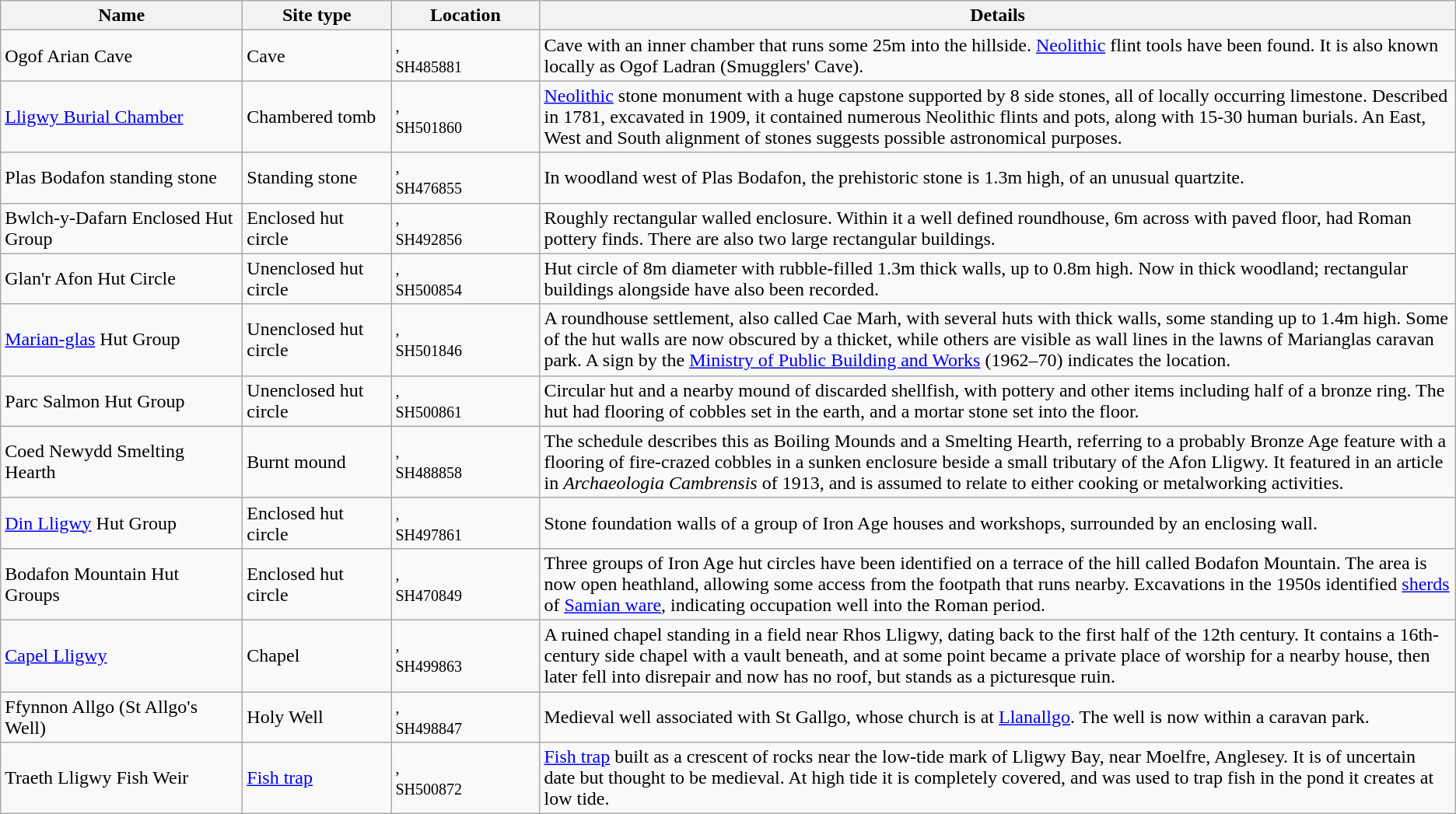<table class=" wikitable plainrowheaders sortable" border="1">
<tr>
<th width=200pt>Name</th>
<th width=120pt>Site type</th>
<th width=120pt>Location</th>
<th scope="col" class="unsortable">Details</th>
</tr>
<tr>
<td> Ogof Arian Cave</td>
<td>Cave</td>
<td><small>, <br>SH485881</small></td>
<td>Cave with an inner chamber that runs some 25m into the hillside. <a href='#'>Neolithic</a> flint tools have been found. It is also known locally as Ogof Ladran (Smugglers' Cave).</td>
</tr>
<tr>
<td> <a href='#'>Lligwy Burial Chamber</a> </td>
<td>Chambered tomb</td>
<td><small>, <br>SH501860</small></td>
<td><a href='#'>Neolithic</a> stone monument with a huge capstone supported by 8 side stones, all of locally occurring limestone. Described in 1781, excavated in 1909, it contained numerous Neolithic flints and pots, along with 15-30 human burials. An East, West and South alignment of stones suggests possible astronomical purposes.</td>
</tr>
<tr>
<td> Plas Bodafon standing stone</td>
<td>Standing stone</td>
<td><small>, <br>SH476855</small></td>
<td>In woodland west of Plas Bodafon, the prehistoric stone is 1.3m high, of an unusual quartzite.</td>
</tr>
<tr>
<td> Bwlch-y-Dafarn Enclosed Hut Group</td>
<td>Enclosed hut circle</td>
<td><small>, <br>SH492856</small></td>
<td>Roughly rectangular walled enclosure. Within it a well defined roundhouse, 6m across with paved floor, had Roman pottery finds. There are also two large rectangular buildings.</td>
</tr>
<tr>
<td> Glan'r Afon Hut Circle</td>
<td>Unenclosed hut circle</td>
<td><small>, <br>SH500854</small></td>
<td>Hut circle of 8m diameter with rubble-filled 1.3m thick walls, up to 0.8m high. Now in thick woodland; rectangular buildings alongside have also been recorded.</td>
</tr>
<tr>
<td> <a href='#'>Marian-glas</a> Hut Group</td>
<td>Unenclosed hut circle</td>
<td><small>, <br>SH501846</small></td>
<td>A roundhouse settlement, also called Cae Marh, with several huts with thick walls, some standing up to 1.4m high. Some of the hut walls are now obscured by a thicket, while others are visible as wall lines in the lawns of Marianglas caravan park. A sign by the <a href='#'>Ministry of Public Building and Works</a> (1962–70) indicates the location.</td>
</tr>
<tr>
<td> Parc Salmon Hut Group</td>
<td>Unenclosed hut circle</td>
<td><small>, <br>SH500861</small></td>
<td>Circular hut and a nearby mound of discarded shellfish, with pottery and other items including half of a bronze ring. The hut had flooring of cobbles set in the earth, and a mortar stone set into the floor.</td>
</tr>
<tr>
<td> Coed Newydd Smelting Hearth</td>
<td>Burnt mound</td>
<td><small>, <br>SH488858</small></td>
<td>The schedule describes this as Boiling Mounds and a Smelting Hearth, referring to a probably Bronze Age feature with a flooring of fire-crazed cobbles in a sunken enclosure beside a small tributary of the Afon Lligwy. It featured in an article in <em>Archaeologia Cambrensis</em> of 1913, and is assumed to relate to either cooking or metalworking activities.</td>
</tr>
<tr>
<td> <a href='#'>Din Lligwy</a> Hut Group </td>
<td>Enclosed hut circle</td>
<td><small>, <br>SH497861</small></td>
<td>Stone foundation walls of a group of Iron Age houses and workshops, surrounded by an enclosing wall.</td>
</tr>
<tr>
<td> Bodafon Mountain Hut Groups</td>
<td>Enclosed hut circle</td>
<td><small>, <br>SH470849</small></td>
<td>Three groups of Iron Age hut circles have been identified on a terrace of the  hill called Bodafon Mountain. The area is now open heathland, allowing some access from the footpath that runs nearby. Excavations in the 1950s identified <a href='#'>sherds</a> of <a href='#'>Samian ware</a>, indicating occupation well into the Roman period.</td>
</tr>
<tr>
<td> <a href='#'>Capel Lligwy</a> </td>
<td>Chapel</td>
<td><small>, <br>SH499863</small></td>
<td>A ruined chapel standing in a field near Rhos Lligwy, dating back to the first half of the 12th century. It contains a 16th-century side chapel with a vault beneath, and at some point became a private place of worship for a nearby house, then later fell into disrepair and now has no roof, but stands as a picturesque ruin.</td>
</tr>
<tr>
<td> Ffynnon Allgo (St Allgo's Well)</td>
<td>Holy Well</td>
<td><small>, <br>SH498847</small></td>
<td>Medieval well associated with St Gallgo, whose church is at <a href='#'>Llanallgo</a>. The well is now within a caravan park.</td>
</tr>
<tr>
<td> Traeth Lligwy Fish Weir</td>
<td><a href='#'>Fish trap</a></td>
<td><small>, <br>SH500872</small></td>
<td><a href='#'>Fish trap</a> built as a crescent of rocks near the low-tide mark of Lligwy Bay, near Moelfre, Anglesey. It is of uncertain date but thought to be medieval. At high tide it is completely covered, and was used to trap fish in the pond it creates at low tide.</td>
</tr>
</table>
